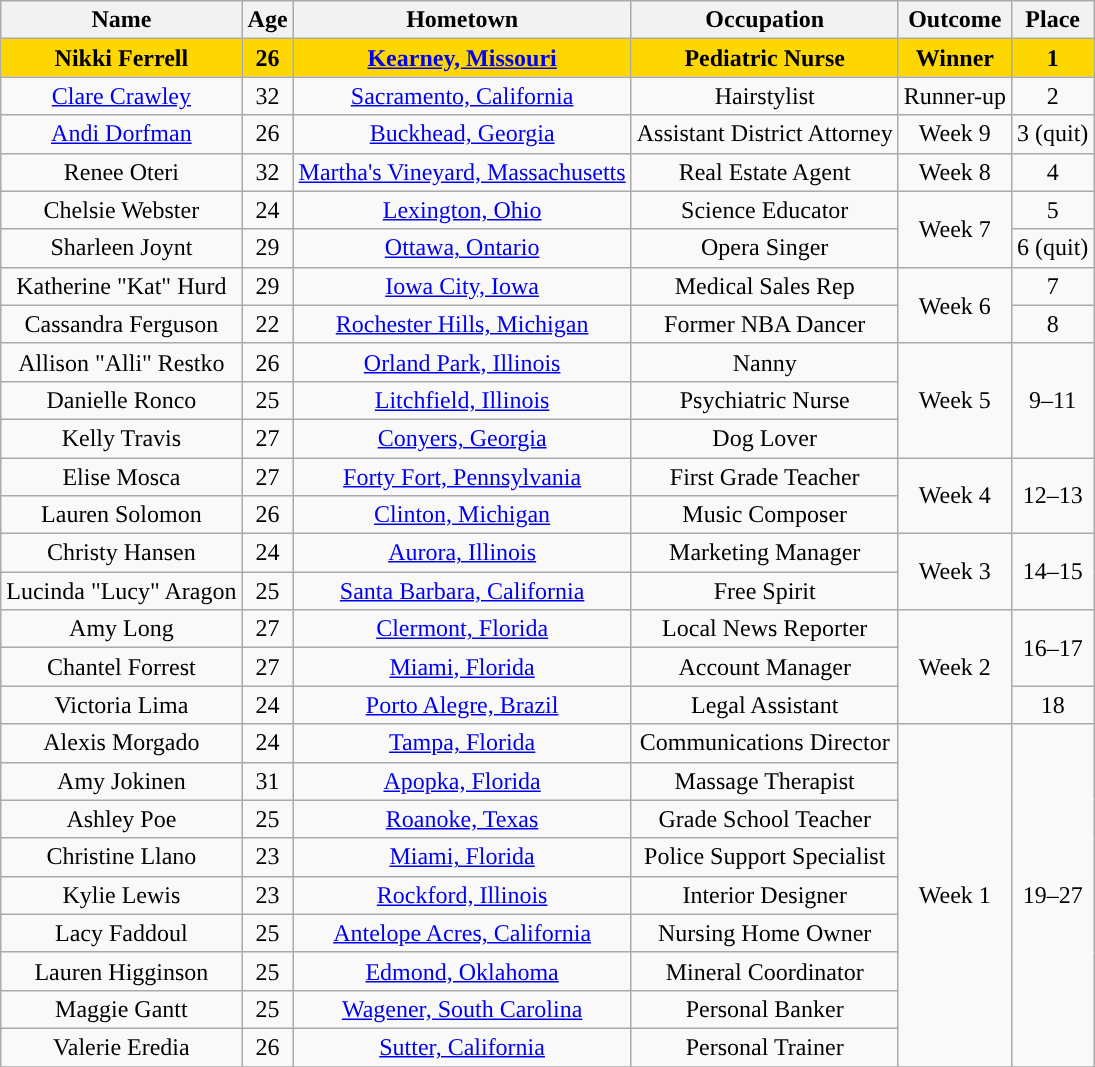<table class="wikitable sortable" style="text-align:center;">
<tr>
<th>Name</th>
<th>Age</th>
<th>Hometown</th>
<th>Occupation</th>
<th>Outcome</th>
<th>Place</th>
</tr>
<tr bgcolor="gold">
<td><strong>Nikki Ferrell</strong></td>
<td><strong>26</strong></td>
<td><strong><a href='#'>Kearney, Missouri</a></strong></td>
<td><strong>Pediatric Nurse</strong></td>
<td><strong>Winner</strong></td>
<td><strong>1</strong></td>
</tr>
<tr>
<td><a href='#'>Clare Crawley</a></td>
<td>32</td>
<td><a href='#'>Sacramento, California</a></td>
<td>Hairstylist</td>
<td>Runner-up</td>
<td>2</td>
</tr>
<tr>
<td><a href='#'>Andi Dorfman</a></td>
<td>26</td>
<td><a href='#'>Buckhead, Georgia</a></td>
<td>Assistant District Attorney</td>
<td>Week 9</td>
<td>3 (quit)</td>
</tr>
<tr>
<td>Renee Oteri</td>
<td>32</td>
<td><a href='#'>Martha's Vineyard, Massachusetts</a></td>
<td>Real Estate Agent</td>
<td>Week 8</td>
<td>4</td>
</tr>
<tr>
<td>Chelsie Webster</td>
<td>24</td>
<td><a href='#'>Lexington, Ohio</a></td>
<td>Science Educator</td>
<td rowspan="2">Week 7</td>
<td>5</td>
</tr>
<tr>
<td>Sharleen Joynt</td>
<td>29</td>
<td><a href='#'>Ottawa, Ontario</a></td>
<td>Opera Singer</td>
<td>6 (quit)</td>
</tr>
<tr>
<td>Katherine "Kat" Hurd</td>
<td>29</td>
<td><a href='#'>Iowa City, Iowa</a></td>
<td>Medical Sales Rep</td>
<td rowspan="2">Week 6</td>
<td>7</td>
</tr>
<tr>
<td>Cassandra Ferguson</td>
<td>22</td>
<td><a href='#'>Rochester Hills, Michigan</a></td>
<td>Former NBA Dancer</td>
<td>8</td>
</tr>
<tr>
<td>Allison "Alli" Restko</td>
<td>26</td>
<td><a href='#'>Orland Park, Illinois</a></td>
<td>Nanny</td>
<td rowspan="3">Week 5</td>
<td rowspan="3">9–11</td>
</tr>
<tr>
<td>Danielle Ronco</td>
<td>25</td>
<td><a href='#'>Litchfield, Illinois</a></td>
<td>Psychiatric Nurse</td>
</tr>
<tr>
<td>Kelly Travis</td>
<td>27</td>
<td><a href='#'>Conyers, Georgia</a></td>
<td>Dog Lover</td>
</tr>
<tr>
<td>Elise Mosca</td>
<td>27</td>
<td><a href='#'>Forty Fort, Pennsylvania</a></td>
<td>First Grade Teacher</td>
<td rowspan="2">Week 4</td>
<td rowspan="2">12–13</td>
</tr>
<tr>
<td>Lauren Solomon</td>
<td>26</td>
<td><a href='#'>Clinton, Michigan</a></td>
<td>Music Composer</td>
</tr>
<tr>
<td>Christy Hansen</td>
<td>24</td>
<td><a href='#'>Aurora, Illinois</a></td>
<td>Marketing Manager</td>
<td rowspan="2">Week 3</td>
<td rowspan="2">14–15</td>
</tr>
<tr>
<td>Lucinda "Lucy" Aragon</td>
<td>25</td>
<td><a href='#'>Santa Barbara, California</a></td>
<td>Free Spirit</td>
</tr>
<tr>
<td>Amy Long</td>
<td>27</td>
<td><a href='#'>Clermont, Florida</a></td>
<td>Local News Reporter</td>
<td rowspan="3">Week 2</td>
<td rowspan="2">16–17</td>
</tr>
<tr>
<td>Chantel Forrest</td>
<td>27</td>
<td><a href='#'>Miami, Florida</a></td>
<td>Account Manager</td>
</tr>
<tr>
<td>Victoria Lima</td>
<td>24</td>
<td><a href='#'>Porto Alegre, Brazil</a></td>
<td>Legal Assistant</td>
<td>18</td>
</tr>
<tr>
<td>Alexis Morgado</td>
<td>24</td>
<td><a href='#'>Tampa, Florida</a></td>
<td>Communications Director</td>
<td rowspan="9">Week 1</td>
<td rowspan="9">19–27</td>
</tr>
<tr>
<td>Amy Jokinen</td>
<td>31</td>
<td><a href='#'>Apopka, Florida</a></td>
<td>Massage Therapist</td>
</tr>
<tr>
<td>Ashley Poe</td>
<td>25</td>
<td><a href='#'>Roanoke, Texas</a></td>
<td>Grade School Teacher</td>
</tr>
<tr>
<td>Christine Llano</td>
<td>23</td>
<td><a href='#'>Miami, Florida</a></td>
<td>Police Support Specialist</td>
</tr>
<tr>
<td>Kylie Lewis</td>
<td>23</td>
<td><a href='#'>Rockford, Illinois</a></td>
<td>Interior Designer</td>
</tr>
<tr>
<td>Lacy Faddoul</td>
<td>25</td>
<td><a href='#'>Antelope Acres, California</a></td>
<td>Nursing Home Owner</td>
</tr>
<tr>
<td>Lauren Higginson</td>
<td>25</td>
<td><a href='#'>Edmond, Oklahoma</a></td>
<td>Mineral Coordinator</td>
</tr>
<tr>
<td>Maggie Gantt</td>
<td>25</td>
<td><a href='#'>Wagener, South Carolina</a></td>
<td>Personal Banker</td>
</tr>
<tr>
<td>Valerie Eredia</td>
<td>26</td>
<td><a href='#'>Sutter, California</a></td>
<td>Personal Trainer</td>
</tr>
<tr>
</tr>
</table>
